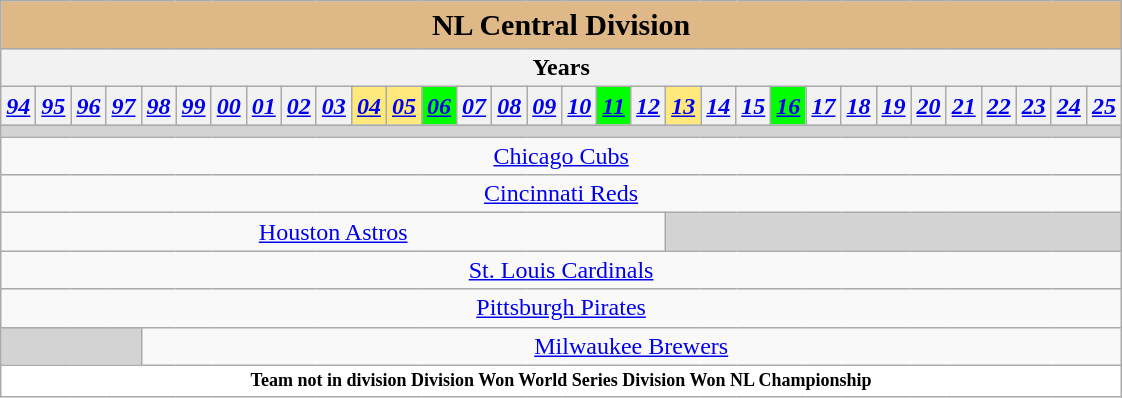<table class="wikitable" style="text-align:center">
<tr>
<th colspan="32" style="text-align:center; font-size:125%; background:#DEB887;">NL Central Division</th>
</tr>
<tr>
<th colspan="32" style="text-align:center;">Years</th>
</tr>
<tr>
<th><em><a href='#'>94</a></em></th>
<th><em><a href='#'>95</a></em></th>
<th><em><a href='#'>96</a></em></th>
<th><em><a href='#'>97</a></em></th>
<th><em><a href='#'>98</a></em></th>
<th><em><a href='#'>99</a></em></th>
<th><em><a href='#'>00</a></em></th>
<th><em><a href='#'>01</a></em></th>
<th><em><a href='#'>02</a></em></th>
<th><em><a href='#'>03</a></em></th>
<th style="background:#ffe87c;"><em><a href='#'>04</a></em></th>
<th style="background:#ffe87c;"><em><a href='#'>05</a></em></th>
<th style="background:#00ff00;"><em><a href='#'>06</a></em></th>
<th><em><a href='#'>07</a></em></th>
<th><em><a href='#'>08</a></em></th>
<th><em><a href='#'>09</a></em></th>
<th><em><a href='#'>10</a></em></th>
<th style="background:#00ff00;"><em><a href='#'>11</a></em></th>
<th><em><a href='#'>12</a></em></th>
<th style="background:#ffe87c;"><em><a href='#'>13</a></em></th>
<th><em><a href='#'>14</a></em></th>
<th><em><a href='#'>15</a></em></th>
<th style="background:#00ff00;"><em><a href='#'>16</a></em></th>
<th><em><a href='#'>17</a></em></th>
<th><em><a href='#'>18</a></em></th>
<th><em><a href='#'>19</a></em></th>
<th><em><a href='#'>20</a></em></th>
<th><em><a href='#'>21</a></em></th>
<th><em><a href='#'>22</a></em></th>
<th><em><a href='#'>23</a></em></th>
<th><em><a href='#'>24</a></em></th>
<th><em><a href='#'>25</a></em></th>
</tr>
<tr>
<td colspan="32" style="background:lightgrey; height:.5px;"></td>
</tr>
<tr>
<td colspan="32"><a href='#'>Chicago Cubs</a></td>
</tr>
<tr>
<td colspan="32"><a href='#'>Cincinnati Reds</a></td>
</tr>
<tr>
<td colspan="19"><a href='#'>Houston Astros</a></td>
<td colspan="13" style="background:lightgrey;"> </td>
</tr>
<tr>
<td colspan="32"><a href='#'>St. Louis Cardinals</a></td>
</tr>
<tr>
<td colspan="32"><a href='#'>Pittsburgh Pirates</a></td>
</tr>
<tr>
<td colspan="4" style="background:lightgrey;"> </td>
<td colspan="28"><a href='#'>Milwaukee Brewers</a></td>
</tr>
<tr>
<th colspan="32" style="background:#fff; height:15px; font-size:75%;"> Team not in division  Division Won World Series  Division Won NL Championship</th>
</tr>
</table>
